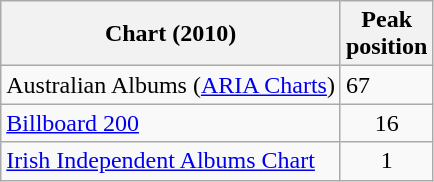<table class="wikitable sortable">
<tr>
<th>Chart (2010)</th>
<th>Peak<br>position</th>
</tr>
<tr>
<td>Australian Albums (<a href='#'>ARIA Charts</a>)</td>
<td>67</td>
</tr>
<tr>
<td><a href='#'>Billboard 200</a></td>
<td style="text-align:center;">16</td>
</tr>
<tr>
<td><a href='#'>Irish Independent Albums Chart</a></td>
<td style="text-align:center;">1</td>
</tr>
</table>
